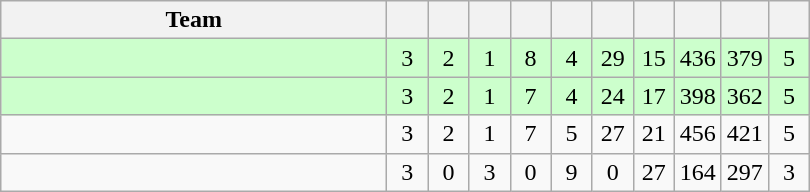<table class=wikitable style="text-align:center">
<tr>
<th width=250>Team</th>
<th width=20></th>
<th width=20></th>
<th width=20></th>
<th width=20></th>
<th width=20></th>
<th width=20></th>
<th width=20></th>
<th width=20></th>
<th width=20></th>
<th width=20></th>
</tr>
<tr style="background-color:#ccffcc;">
<td style="text-align:left;"></td>
<td>3</td>
<td>2</td>
<td>1</td>
<td>8</td>
<td>4</td>
<td>29</td>
<td>15</td>
<td>436</td>
<td>379</td>
<td>5</td>
</tr>
<tr style="background-color:#ccffcc;">
<td style="text-align:left;"></td>
<td>3</td>
<td>2</td>
<td>1</td>
<td>7</td>
<td>4</td>
<td>24</td>
<td>17</td>
<td>398</td>
<td>362</td>
<td>5</td>
</tr>
<tr>
<td style="text-align:left;"></td>
<td>3</td>
<td>2</td>
<td>1</td>
<td>7</td>
<td>5</td>
<td>27</td>
<td>21</td>
<td>456</td>
<td>421</td>
<td>5</td>
</tr>
<tr>
<td style="text-align:left;"></td>
<td>3</td>
<td>0</td>
<td>3</td>
<td>0</td>
<td>9</td>
<td>0</td>
<td>27</td>
<td>164</td>
<td>297</td>
<td>3</td>
</tr>
</table>
